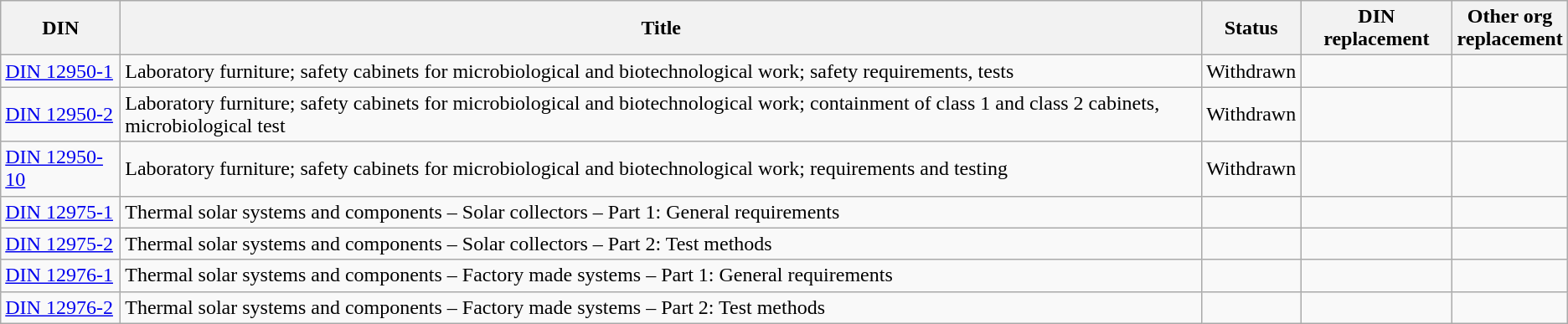<table class="wikitable sortable">
<tr>
<th>DIN</th>
<th>Title</th>
<th>Status</th>
<th>DIN replacement</th>
<th>Other org<br>replacement</th>
</tr>
<tr>
<td><a href='#'>DIN 12950-1</a></td>
<td>Laboratory furniture; safety cabinets for microbiological and biotechnological work; safety requirements, tests</td>
<td>Withdrawn</td>
<td></td>
<td></td>
</tr>
<tr>
<td><a href='#'>DIN 12950-2</a></td>
<td>Laboratory furniture; safety cabinets for microbiological and biotechnological work; containment of class 1 and class 2 cabinets, microbiological test</td>
<td>Withdrawn</td>
<td></td>
<td></td>
</tr>
<tr>
<td><a href='#'>DIN 12950-10</a></td>
<td>Laboratory furniture; safety cabinets for microbiological and biotechnological work; requirements and testing</td>
<td>Withdrawn</td>
<td></td>
<td></td>
</tr>
<tr>
<td><a href='#'>DIN 12975-1</a></td>
<td>Thermal solar systems and components – Solar collectors – Part 1: General requirements</td>
<td></td>
<td></td>
<td></td>
</tr>
<tr>
<td><a href='#'>DIN 12975-2</a></td>
<td>Thermal solar systems and components – Solar collectors – Part 2: Test methods</td>
<td></td>
<td></td>
<td></td>
</tr>
<tr>
<td><a href='#'>DIN 12976-1</a></td>
<td>Thermal solar systems and components – Factory made systems – Part 1: General requirements</td>
<td></td>
<td></td>
<td></td>
</tr>
<tr>
<td><a href='#'>DIN 12976-2</a></td>
<td>Thermal solar systems and components – Factory made systems – Part 2: Test methods</td>
<td></td>
<td></td>
<td></td>
</tr>
</table>
